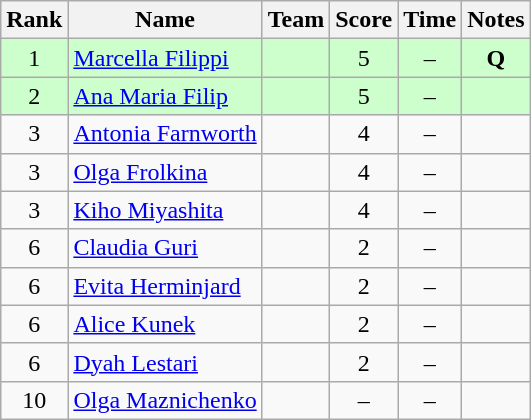<table class="wikitable sortable" style="text-align:center">
<tr>
<th>Rank</th>
<th>Name</th>
<th>Team</th>
<th>Score</th>
<th>Time</th>
<th>Notes</th>
</tr>
<tr bgcolor=ccffcc>
<td>1</td>
<td align=left><a href='#'>Marcella Filippi</a></td>
<td align=left></td>
<td>5</td>
<td>–</td>
<td><strong>Q</strong></td>
</tr>
<tr bgcolor=ccffcc>
<td>2</td>
<td align=left><a href='#'>Ana Maria Filip</a></td>
<td align=left></td>
<td>5</td>
<td>–</td>
<td></td>
</tr>
<tr>
<td>3</td>
<td align=left><a href='#'>Antonia Farnworth</a></td>
<td align=left></td>
<td>4</td>
<td>–</td>
<td></td>
</tr>
<tr>
<td>3</td>
<td align=left><a href='#'>Olga Frolkina</a></td>
<td align=left></td>
<td>4</td>
<td>–</td>
<td></td>
</tr>
<tr>
<td>3</td>
<td align=left><a href='#'>Kiho Miyashita</a></td>
<td align=left></td>
<td>4</td>
<td>–</td>
<td></td>
</tr>
<tr>
<td>6</td>
<td align=left><a href='#'>Claudia Guri</a></td>
<td align=left></td>
<td>2</td>
<td>–</td>
<td></td>
</tr>
<tr>
<td>6</td>
<td align=left><a href='#'>Evita Herminjard</a></td>
<td align=left></td>
<td>2</td>
<td>–</td>
<td></td>
</tr>
<tr>
<td>6</td>
<td align=left><a href='#'>Alice Kunek</a></td>
<td align=left></td>
<td>2</td>
<td>–</td>
<td></td>
</tr>
<tr>
<td>6</td>
<td align=left><a href='#'>Dyah Lestari</a></td>
<td align=left></td>
<td>2</td>
<td>–</td>
<td></td>
</tr>
<tr>
<td>10</td>
<td align=left><a href='#'>Olga Maznichenko</a></td>
<td align=left></td>
<td>–</td>
<td>–</td>
<td></td>
</tr>
</table>
